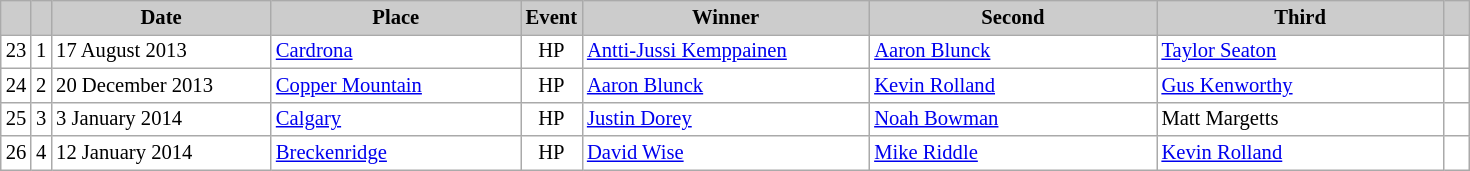<table class="wikitable plainrowheaders" style="background:#fff; font-size:86%; line-height:16px; border:grey solid 1px; border-collapse:collapse;">
<tr style="background:#ccc; text-align:center;">
<th scope="col" style="background:#ccc; width=20 px;"></th>
<th scope="col" style="background:#ccc; width=30 px;"></th>
<th scope="col" style="background:#ccc; width:140px;">Date</th>
<th scope="col" style="background:#ccc; width:160px;">Place</th>
<th scope="col" style="background:#ccc; width:15px;">Event</th>
<th scope="col" style="background:#ccc; width:185px;">Winner</th>
<th scope="col" style="background:#ccc; width:185px;">Second</th>
<th scope="col" style="background:#ccc; width:185px;">Third</th>
<th scope="col" style="background:#ccc; width:10px;"></th>
</tr>
<tr>
<td align=center>23</td>
<td align=center>1</td>
<td>17 August 2013</td>
<td> <a href='#'>Cardrona</a></td>
<td align=center>HP</td>
<td> <a href='#'>Antti-Jussi Kemppainen</a></td>
<td> <a href='#'>Aaron Blunck</a></td>
<td> <a href='#'>Taylor Seaton</a></td>
<td></td>
</tr>
<tr>
<td align=center>24</td>
<td align=center>2</td>
<td>20 December 2013</td>
<td> <a href='#'>Copper Mountain</a></td>
<td align=center>HP</td>
<td> <a href='#'>Aaron Blunck</a></td>
<td> <a href='#'>Kevin Rolland</a></td>
<td> <a href='#'>Gus Kenworthy</a></td>
<td></td>
</tr>
<tr>
<td align=center>25</td>
<td align=center>3</td>
<td>3 January 2014</td>
<td> <a href='#'>Calgary</a></td>
<td align=center>HP</td>
<td> <a href='#'>Justin Dorey</a></td>
<td> <a href='#'>Noah Bowman</a></td>
<td> Matt Margetts</td>
<td></td>
</tr>
<tr>
<td align=center>26</td>
<td align=center>4</td>
<td>12 January 2014</td>
<td> <a href='#'>Breckenridge</a></td>
<td align=center>HP</td>
<td> <a href='#'>David Wise</a></td>
<td> <a href='#'>Mike Riddle</a></td>
<td> <a href='#'>Kevin Rolland</a></td>
<td></td>
</tr>
</table>
